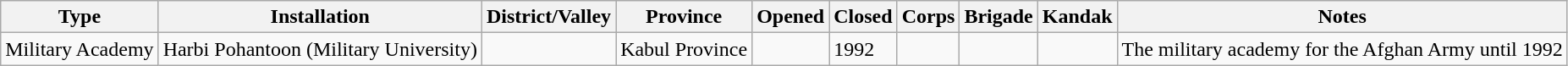<table class="wikitable">
<tr>
<th>Type</th>
<th>Installation</th>
<th>District/Valley</th>
<th>Province</th>
<th>Opened</th>
<th>Closed</th>
<th>Corps</th>
<th>Brigade</th>
<th>Kandak</th>
<th>Notes</th>
</tr>
<tr>
<td>Military Academy</td>
<td>Harbi Pohantoon (Military University)</td>
<td></td>
<td>Kabul Province</td>
<td></td>
<td>1992</td>
<td></td>
<td></td>
<td></td>
<td>The military academy for the Afghan Army until 1992</td>
</tr>
</table>
